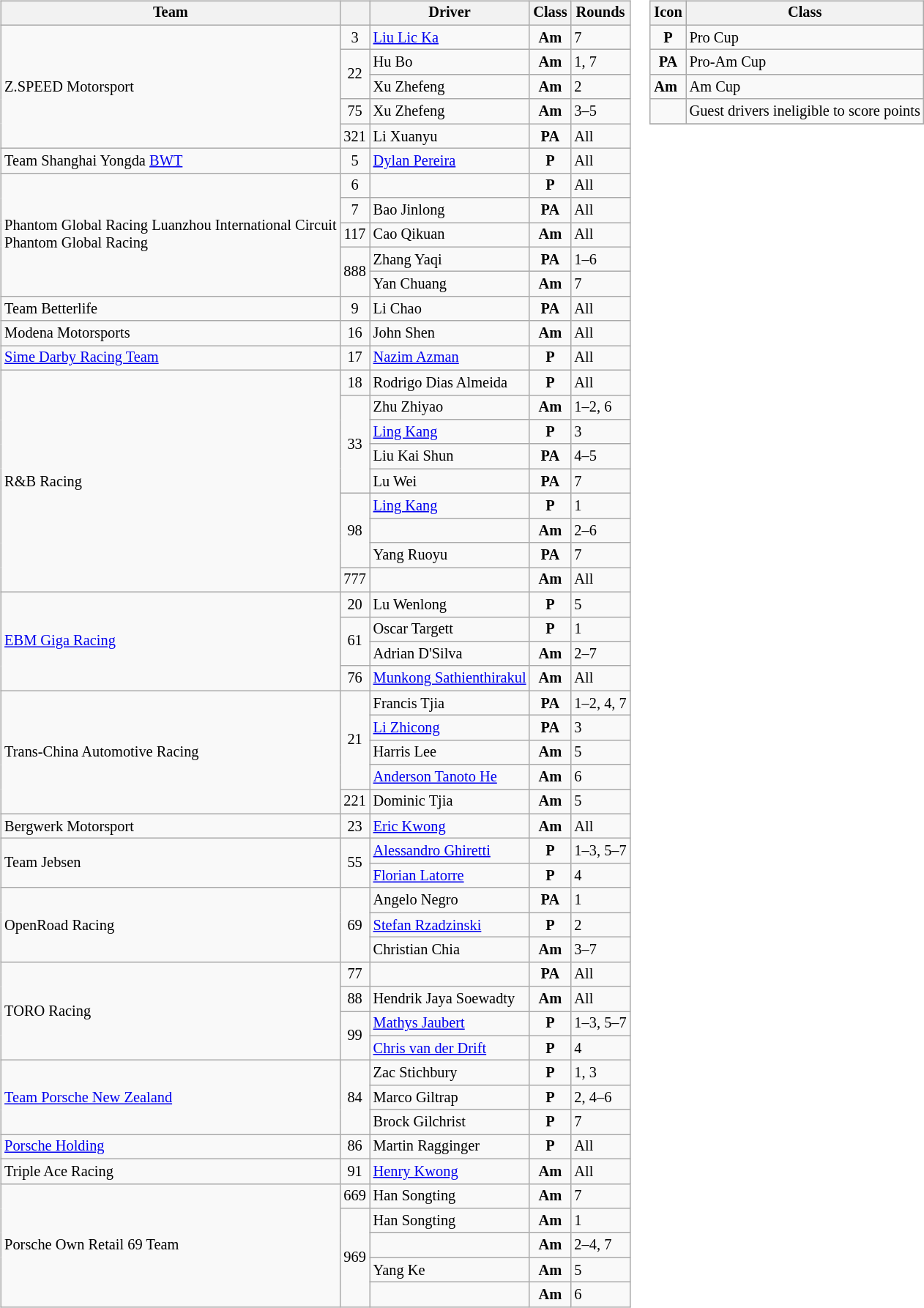<table>
<tr>
<td><br><table class="wikitable" style="font-size: 85%;">
<tr>
<th>Team</th>
<th></th>
<th>Driver</th>
<th>Class</th>
<th>Rounds</th>
</tr>
<tr>
<td rowspan="5"> Z.SPEED Motorsport</td>
<td align="center">3</td>
<td> <a href='#'>Liu Lic Ka</a></td>
<td align="center"><strong><span>Am</span></strong> </td>
<td>7</td>
</tr>
<tr>
<td rowspan="2" align="center">22</td>
<td> Hu Bo</td>
<td align="center"><strong><span>Am</span></strong> </td>
<td>1, 7</td>
</tr>
<tr>
<td> Xu Zhefeng</td>
<td align="center"><strong><span>Am</span></strong></td>
<td>2</td>
</tr>
<tr>
<td align="center">75</td>
<td> Xu Zhefeng</td>
<td align="center"><strong><span>Am</span></strong></td>
<td>3–5</td>
</tr>
<tr>
<td align="center">321</td>
<td> Li Xuanyu</td>
<td align="center"><strong><span>PA</span></strong></td>
<td>All</td>
</tr>
<tr>
<td> Team Shanghai Yongda <a href='#'>BWT</a></td>
<td align="center">5</td>
<td> <a href='#'>Dylan Pereira</a></td>
<td align="center"><strong><span>P</span></strong></td>
<td>All</td>
</tr>
<tr>
<td rowspan="5"> Phantom Global Racing Luanzhou International Circuit<br> Phantom Global Racing</td>
<td align="center">6</td>
<td> </td>
<td align="center"><strong><span>P</span></strong></td>
<td>All</td>
</tr>
<tr>
<td align="center">7</td>
<td> Bao Jinlong</td>
<td align="center"><strong><span>PA</span></strong></td>
<td>All</td>
</tr>
<tr>
<td align="center">117</td>
<td> Cao Qikuan</td>
<td align="center"><strong><span>Am</span></strong></td>
<td>All</td>
</tr>
<tr>
<td rowspan="2" align="center">888</td>
<td> Zhang Yaqi</td>
<td align="center"><strong><span>PA</span></strong></td>
<td>1–6</td>
</tr>
<tr>
<td> Yan Chuang</td>
<td align="center"><strong><span>Am</span></strong> </td>
<td>7</td>
</tr>
<tr>
<td> Team Betterlife</td>
<td align="center">9</td>
<td> Li Chao</td>
<td align="center"><strong><span>PA</span></strong></td>
<td>All</td>
</tr>
<tr>
<td> Modena Motorsports</td>
<td align="center">16</td>
<td> John Shen</td>
<td align="center"><strong><span>Am</span></strong></td>
<td>All</td>
</tr>
<tr>
<td> <a href='#'>Sime Darby Racing Team</a></td>
<td align="center">17</td>
<td> <a href='#'>Nazim Azman</a></td>
<td align="center"><strong><span>P</span></strong></td>
<td>All</td>
</tr>
<tr>
<td rowspan="9"> R&B Racing</td>
<td align="center">18</td>
<td> Rodrigo Dias Almeida</td>
<td align="center"><strong><span>P</span></strong></td>
<td>All</td>
</tr>
<tr>
<td rowspan="4" align="center">33</td>
<td> Zhu Zhiyao</td>
<td align="center"><strong><span>Am</span></strong></td>
<td>1–2, 6</td>
</tr>
<tr>
<td> <a href='#'>Ling Kang</a></td>
<td align="center"><strong><span>P</span></strong> </td>
<td>3</td>
</tr>
<tr>
<td> Liu Kai Shun</td>
<td align="center"><strong><span>PA</span></strong> </td>
<td>4–5</td>
</tr>
<tr>
<td> Lu Wei</td>
<td align="center"><strong><span>PA</span></strong> </td>
<td>7</td>
</tr>
<tr>
<td rowspan="3" align="center">98</td>
<td> <a href='#'>Ling Kang</a></td>
<td align="center"><strong><span>P</span></strong> </td>
<td>1</td>
</tr>
<tr>
<td> </td>
<td align="center"><strong><span>Am</span></strong></td>
<td>2–6</td>
</tr>
<tr>
<td> Yang Ruoyu</td>
<td align="center"><strong><span>PA</span></strong> </td>
<td>7</td>
</tr>
<tr>
<td align="center">777</td>
<td> </td>
<td align="center"><strong><span>Am</span></strong></td>
<td>All</td>
</tr>
<tr>
<td rowspan="4"> <a href='#'>EBM Giga Racing</a></td>
<td align="center">20</td>
<td> Lu Wenlong</td>
<td align="center"><strong><span>P</span></strong> </td>
<td>5</td>
</tr>
<tr>
<td rowspan="2" align="center">61</td>
<td> Oscar Targett</td>
<td align="center"><strong><span>P</span></strong> </td>
<td>1</td>
</tr>
<tr>
<td> Adrian D'Silva</td>
<td align="center"><strong><span>Am</span></strong></td>
<td>2–7</td>
</tr>
<tr>
<td align="center">76</td>
<td nowrap> <a href='#'>Munkong Sathienthirakul</a></td>
<td align="center"><strong><span>Am</span></strong></td>
<td>All</td>
</tr>
<tr>
<td rowspan="5"> Trans-China Automotive Racing</td>
<td rowspan="4" align="center">21</td>
<td> Francis Tjia</td>
<td align="center"><strong><span>PA</span></strong></td>
<td>1–2, 4, 7</td>
</tr>
<tr>
<td> <a href='#'>Li Zhicong</a></td>
<td align="center"><strong><span>PA</span></strong> </td>
<td>3</td>
</tr>
<tr>
<td> Harris Lee</td>
<td align="center"><strong><span>Am</span></strong> </td>
<td>5</td>
</tr>
<tr>
<td> <a href='#'>Anderson Tanoto He</a></td>
<td align="center" nowrap><strong><span>Am</span></strong> </td>
<td>6</td>
</tr>
<tr>
<td align="center">221</td>
<td> Dominic Tjia</td>
<td align="center"><strong><span>Am</span></strong> </td>
<td>5</td>
</tr>
<tr>
<td> Bergwerk Motorsport</td>
<td align="center">23</td>
<td> <a href='#'>Eric Kwong</a></td>
<td align="center"><strong><span>Am</span></strong></td>
<td>All</td>
</tr>
<tr>
<td rowspan="2"> Team Jebsen</td>
<td rowspan="2"  align="center">55</td>
<td> <a href='#'>Alessandro Ghiretti</a></td>
<td align="center"><strong><span>P</span></strong></td>
<td>1–3, 5–7</td>
</tr>
<tr>
<td> <a href='#'>Florian Latorre</a></td>
<td align="center"><strong><span>P</span></strong> </td>
<td>4</td>
</tr>
<tr>
<td rowspan="3"> OpenRoad Racing</td>
<td rowspan="3" align="center">69</td>
<td> Angelo Negro</td>
<td align="center"><strong><span>PA</span></strong> </td>
<td>1</td>
</tr>
<tr>
<td> <a href='#'>Stefan Rzadzinski</a></td>
<td align="center"><strong><span>P</span></strong> </td>
<td>2</td>
</tr>
<tr>
<td> Christian Chia</td>
<td align="center"><strong><span>Am</span></strong></td>
<td>3–7</td>
</tr>
<tr>
<td rowspan="4"> TORO Racing</td>
<td align="center">77</td>
<td> </td>
<td align="center"><strong><span>PA</span></strong></td>
<td>All</td>
</tr>
<tr>
<td align="center">88</td>
<td> Hendrik Jaya Soewadty</td>
<td align="center"><strong><span>Am</span></strong></td>
<td>All</td>
</tr>
<tr>
<td rowspan="2" align="center">99</td>
<td> <a href='#'>Mathys Jaubert</a></td>
<td align="center"><strong><span>P</span></strong></td>
<td nowrap>1–3, 5–7</td>
</tr>
<tr>
<td> <a href='#'>Chris van der Drift</a></td>
<td align="center"><strong><span>P</span></strong> </td>
<td>4</td>
</tr>
<tr>
<td rowspan="3"> <a href='#'>Team Porsche New Zealand</a></td>
<td rowspan="3" align="center">84</td>
<td> Zac Stichbury</td>
<td align="center"><strong><span>P</span></strong></td>
<td>1, 3</td>
</tr>
<tr>
<td> Marco Giltrap</td>
<td align="center"><strong><span>P</span></strong></td>
<td>2, 4–6</td>
</tr>
<tr>
<td> Brock Gilchrist</td>
<td align="center"><strong><span>P</span></strong> </td>
<td>7</td>
</tr>
<tr>
<td> <a href='#'>Porsche Holding</a></td>
<td align="center">86</td>
<td> Martin Ragginger</td>
<td align="center"><strong><span>P</span></strong></td>
<td>All</td>
</tr>
<tr>
<td> Triple Ace Racing</td>
<td align="center">91</td>
<td> <a href='#'>Henry Kwong</a></td>
<td align="center"><strong><span>Am</span></strong></td>
<td>All</td>
</tr>
<tr>
<td rowspan="5"> Porsche Own Retail 69 Team</td>
<td align="center">669</td>
<td> Han Songting</td>
<td align="center"><strong><span>Am</span></strong> </td>
<td>7</td>
</tr>
<tr>
<td rowspan="4" align="center">969</td>
<td> Han Songting</td>
<td align="center"><strong><span>Am</span></strong> </td>
<td>1</td>
</tr>
<tr>
<td> </td>
<td align="center"><strong><span>Am</span></strong></td>
<td>2–4, 7</td>
</tr>
<tr>
<td> Yang Ke</td>
<td align="center"><strong><span>Am</span></strong> </td>
<td>5</td>
</tr>
<tr>
<td> </td>
<td align="center"><strong><span>Am</span></strong> </td>
<td>6</td>
</tr>
</table>
</td>
<td valign="top"><br><table class="wikitable" style="font-size: 85%;">
<tr>
<th>Icon</th>
<th>Class</th>
</tr>
<tr>
<td align="center"><strong><span>P</span></strong></td>
<td>Pro Cup</td>
</tr>
<tr>
<td align="center"><strong><span>PA</span></strong></td>
<td>Pro-Am Cup</td>
</tr>
<tr>
<td><strong><span>Am</span></strong></td>
<td>Am Cup</td>
</tr>
<tr>
<td align="center"></td>
<td>Guest drivers ineligible to score points</td>
</tr>
<tr>
</tr>
</table>
</td>
</tr>
</table>
